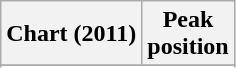<table class="wikitable sortable">
<tr>
<th>Chart (2011)</th>
<th>Peak<br>position</th>
</tr>
<tr>
</tr>
<tr>
</tr>
<tr>
</tr>
<tr>
</tr>
</table>
